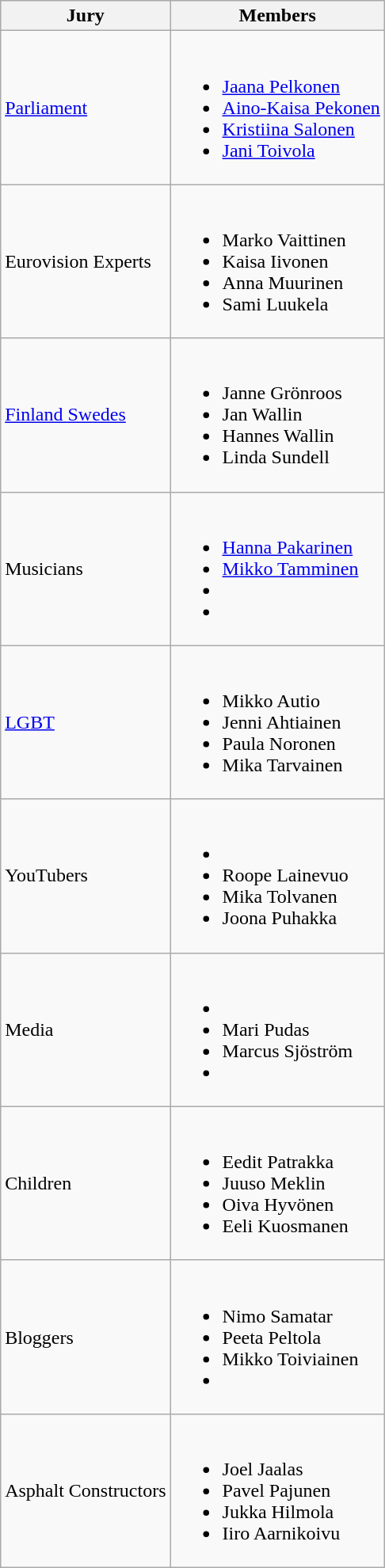<table class="wikitable collapsible" style="margin: 1em auto 1em auto">
<tr>
<th>Jury</th>
<th>Members</th>
</tr>
<tr>
<td><a href='#'>Parliament</a></td>
<td><br><ul><li><a href='#'>Jaana Pelkonen</a></li><li><a href='#'>Aino-Kaisa Pekonen</a></li><li><a href='#'>Kristiina Salonen</a></li><li><a href='#'>Jani Toivola</a></li></ul></td>
</tr>
<tr>
<td>Eurovision Experts</td>
<td><br><ul><li>Marko Vaittinen</li><li>Kaisa Iivonen</li><li>Anna Muurinen</li><li>Sami Luukela</li></ul></td>
</tr>
<tr>
<td><a href='#'>Finland Swedes</a></td>
<td><br><ul><li>Janne Grönroos</li><li>Jan Wallin</li><li>Hannes Wallin</li><li>Linda Sundell</li></ul></td>
</tr>
<tr>
<td>Musicians</td>
<td><br><ul><li><a href='#'>Hanna Pakarinen</a></li><li><a href='#'>Mikko Tamminen</a></li><li></li><li></li></ul></td>
</tr>
<tr>
<td><a href='#'>LGBT</a></td>
<td><br><ul><li>Mikko Autio</li><li>Jenni Ahtiainen</li><li>Paula Noronen</li><li>Mika Tarvainen</li></ul></td>
</tr>
<tr>
<td>YouTubers</td>
<td><br><ul><li></li><li>Roope Lainevuo</li><li>Mika Tolvanen</li><li>Joona Puhakka</li></ul></td>
</tr>
<tr>
<td>Media</td>
<td><br><ul><li></li><li>Mari Pudas</li><li>Marcus Sjöström</li><li></li></ul></td>
</tr>
<tr>
<td>Children</td>
<td><br><ul><li>Eedit Patrakka</li><li>Juuso Meklin</li><li>Oiva Hyvönen</li><li>Eeli Kuosmanen</li></ul></td>
</tr>
<tr>
<td>Bloggers</td>
<td><br><ul><li>Nimo Samatar</li><li>Peeta Peltola</li><li>Mikko Toiviainen</li><li></li></ul></td>
</tr>
<tr>
<td>Asphalt Constructors</td>
<td><br><ul><li>Joel Jaalas</li><li>Pavel Pajunen</li><li>Jukka Hilmola</li><li>Iiro Aarnikoivu</li></ul></td>
</tr>
</table>
